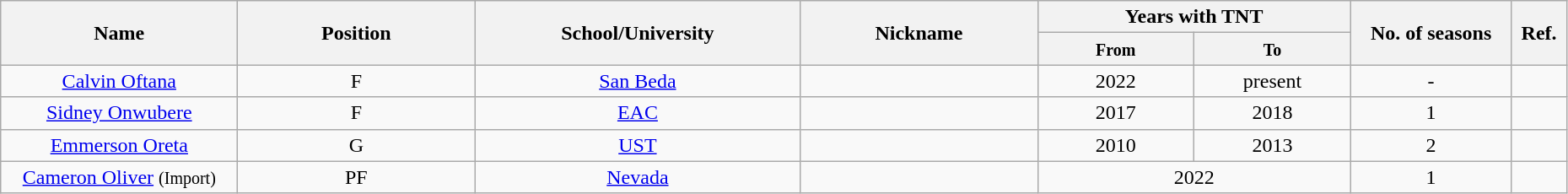<table class="wikitable sortable" style="text-align:center" width="98%">
<tr>
<th style="width:180px;" rowspan="2">Name</th>
<th style="width:180px;" rowspan="2">Position</th>
<th style="width:250px;" rowspan="2">School/University</th>
<th style="width:180px;" rowspan="2">Nickname</th>
<th style="width:180px; text-align:center;" colspan="2">Years with TNT</th>
<th rowspan="2">No. of seasons</th>
<th rowspan="2"; class=unsortable>Ref.</th>
</tr>
<tr>
<th style="width:10%; text-align:center;"><small>From</small></th>
<th style="width:10%; text-align:center;"><small>To</small></th>
</tr>
<tr>
<td><a href='#'>Calvin Oftana</a></td>
<td>F</td>
<td><a href='#'>San Beda</a></td>
<td></td>
<td>2022</td>
<td>present</td>
<td>-</td>
<td></td>
</tr>
<tr>
<td><a href='#'>Sidney Onwubere</a></td>
<td align="center">F</td>
<td><a href='#'>EAC</a></td>
<td align="center"></td>
<td align="center">2017</td>
<td>2018</td>
<td>1</td>
<td></td>
</tr>
<tr>
<td><a href='#'>Emmerson Oreta</a></td>
<td align="center">G</td>
<td><a href='#'>UST</a></td>
<td align="center"></td>
<td align="center">2010</td>
<td>2013</td>
<td>2</td>
<td></td>
</tr>
<tr>
<td><a href='#'>Cameron Oliver</a> <small>(Import)</small></td>
<td>PF</td>
<td><a href='#'>Nevada</a></td>
<td></td>
<td colspan="2">2022</td>
<td>1</td>
<td></td>
</tr>
</table>
